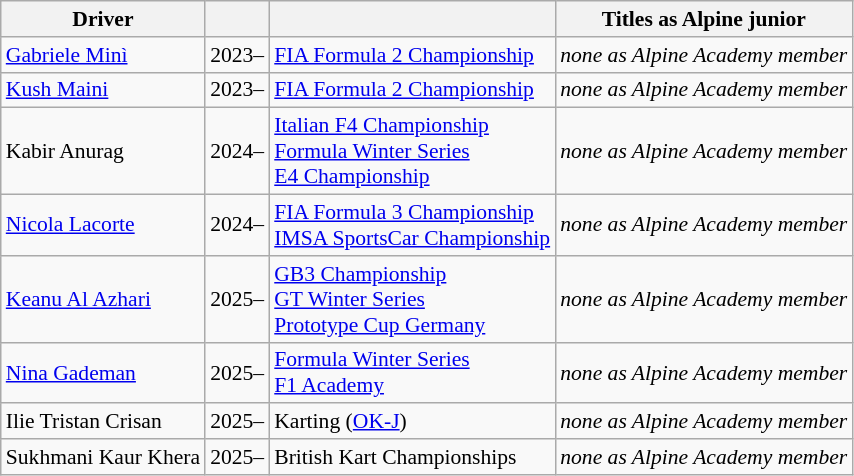<table class="wikitable sortable" style="font-size: 90%;">
<tr>
<th>Driver</th>
<th></th>
<th></th>
<th>Titles as Alpine junior</th>
</tr>
<tr>
<td> <a href='#'>Gabriele Minì</a></td>
<td align=center>2023–</td>
<td><a href='#'>FIA Formula 2 Championship</a></td>
<td><em>none as Alpine Academy member</em></td>
</tr>
<tr>
<td> <a href='#'>Kush Maini</a></td>
<td align=center>2023–</td>
<td><a href='#'>FIA Formula 2 Championship</a></td>
<td><em>none as Alpine Academy member</em></td>
</tr>
<tr>
<td> Kabir Anurag</td>
<td align=center>2024–</td>
<td><a href='#'>Italian F4 Championship</a><br><a href='#'>Formula Winter Series</a><br><a href='#'>E4 Championship</a></td>
<td><em>none as Alpine Academy member</em></td>
</tr>
<tr>
<td> <a href='#'>Nicola Lacorte</a></td>
<td align=center>2024–</td>
<td><a href='#'>FIA Formula 3 Championship</a><br><a href='#'>IMSA SportsCar Championship</a></td>
<td><em>none as Alpine Academy member</em></td>
</tr>
<tr>
<td> <a href='#'>Keanu Al Azhari</a></td>
<td align=center>2025–</td>
<td><a href='#'>GB3 Championship</a><br><a href='#'>GT Winter Series</a><br><a href='#'>Prototype Cup Germany</a></td>
<td><em>none as Alpine Academy member</em></td>
</tr>
<tr>
<td> <a href='#'>Nina Gademan</a></td>
<td align=center>2025–</td>
<td><a href='#'>Formula Winter Series</a><br><a href='#'>F1 Academy</a></td>
<td><em>none as Alpine Academy member</em></td>
</tr>
<tr>
<td> Ilie Tristan Crisan</td>
<td align=center>2025–</td>
<td>Karting (<a href='#'>OK-J</a>)</td>
<td><em>none as Alpine Academy member</em></td>
</tr>
<tr>
<td> Sukhmani Kaur Khera</td>
<td>2025–</td>
<td>British Kart Championships</td>
<td><em>none as Alpine Academy member</em></td>
</tr>
</table>
